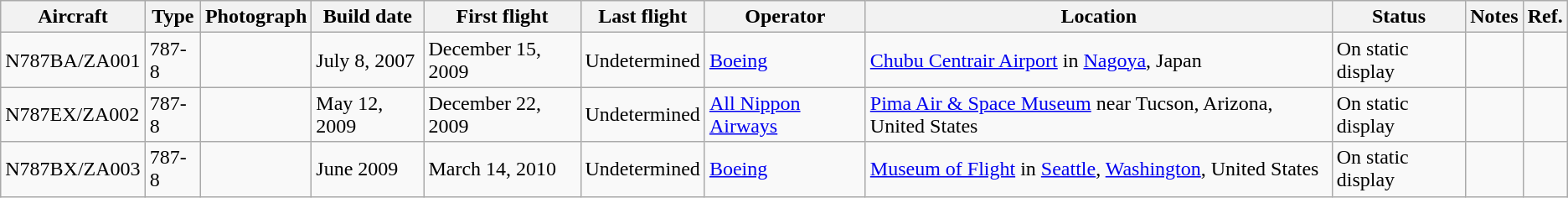<table class="wikitable">
<tr>
<th>Aircraft</th>
<th>Type</th>
<th>Photograph</th>
<th>Build date</th>
<th>First flight</th>
<th>Last flight</th>
<th>Operator</th>
<th>Location</th>
<th>Status</th>
<th>Notes</th>
<th>Ref.</th>
</tr>
<tr>
<td>N787BA/ZA001</td>
<td>787-8</td>
<td></td>
<td>July 8, 2007</td>
<td>December 15, 2009</td>
<td>Undetermined</td>
<td><a href='#'>Boeing</a></td>
<td><a href='#'>Chubu Centrair Airport</a> in <a href='#'>Nagoya</a>, Japan</td>
<td>On static display</td>
<td></td>
<td></td>
</tr>
<tr>
<td>N787EX/ZA002</td>
<td>787-8</td>
<td></td>
<td>May 12, 2009</td>
<td>December 22, 2009</td>
<td>Undetermined</td>
<td><a href='#'>All Nippon Airways</a></td>
<td><a href='#'>Pima Air & Space Museum</a> near Tucson, Arizona, United States</td>
<td>On static display</td>
<td></td>
<td></td>
</tr>
<tr>
<td>N787BX/ZA003</td>
<td>787-8</td>
<td></td>
<td>June 2009</td>
<td>March 14, 2010</td>
<td>Undetermined</td>
<td><a href='#'>Boeing</a></td>
<td><a href='#'>Museum of Flight</a> in <a href='#'>Seattle</a>, <a href='#'>Washington</a>, United States</td>
<td>On static display</td>
<td></td>
<td></td>
</tr>
</table>
